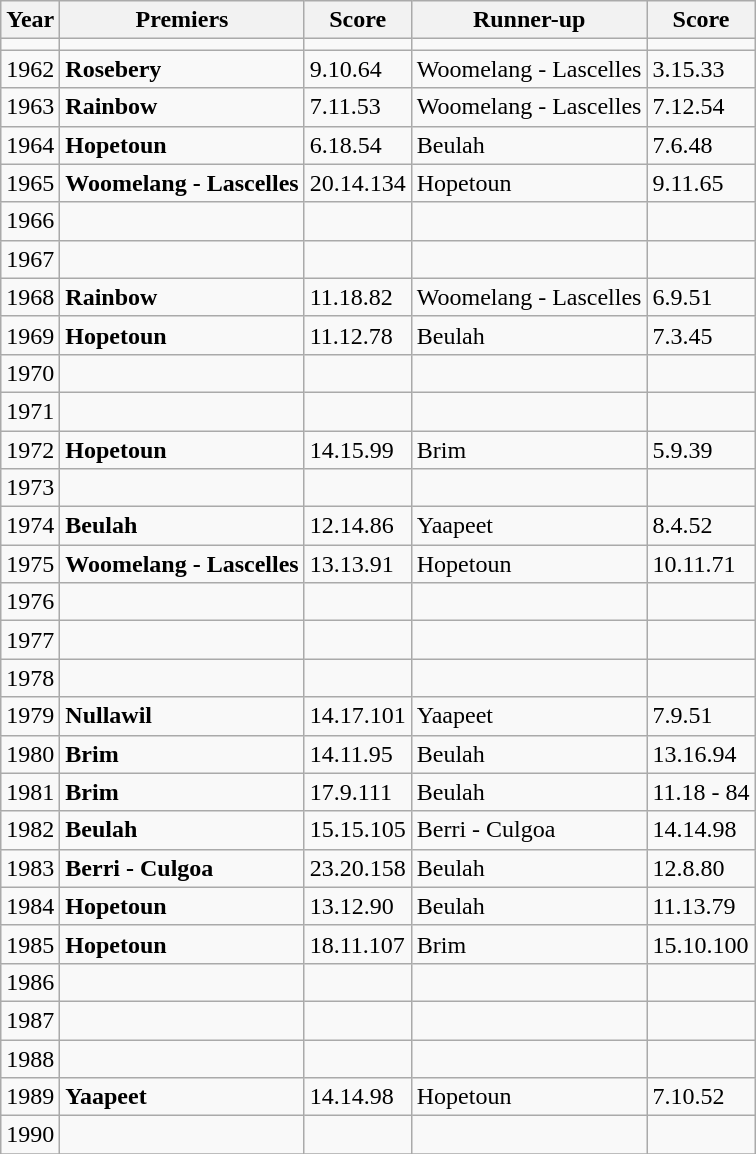<table class="wikitable">
<tr>
<th>Year</th>
<th>Premiers</th>
<th>Score</th>
<th>Runner-up</th>
<th>Score</th>
</tr>
<tr>
<td></td>
<td></td>
<td></td>
<td></td>
<td></td>
</tr>
<tr>
<td>1962</td>
<td><strong>Rosebery</strong></td>
<td>9.10.64</td>
<td>Woomelang - Lascelles</td>
<td>3.15.33</td>
</tr>
<tr>
<td>1963</td>
<td><strong>Rainbow</strong></td>
<td>7.11.53</td>
<td>Woomelang - Lascelles</td>
<td>7.12.54</td>
</tr>
<tr>
<td>1964</td>
<td><strong>Hopetoun</strong></td>
<td>6.18.54</td>
<td>Beulah</td>
<td>7.6.48</td>
</tr>
<tr>
<td>1965</td>
<td><strong>Woomelang - Lascelles</strong></td>
<td>20.14.134</td>
<td>Hopetoun</td>
<td>9.11.65</td>
</tr>
<tr>
<td>1966</td>
<td></td>
<td></td>
<td></td>
<td></td>
</tr>
<tr>
<td>1967</td>
<td></td>
<td></td>
<td></td>
<td></td>
</tr>
<tr>
<td>1968</td>
<td><strong>Rainbow</strong></td>
<td>11.18.82</td>
<td>Woomelang - Lascelles</td>
<td>6.9.51</td>
</tr>
<tr>
<td>1969</td>
<td><strong>Hopetoun</strong></td>
<td>11.12.78</td>
<td>Beulah</td>
<td>7.3.45</td>
</tr>
<tr>
<td>1970</td>
<td></td>
<td></td>
<td></td>
<td></td>
</tr>
<tr>
<td>1971</td>
<td></td>
<td></td>
<td></td>
<td></td>
</tr>
<tr>
<td>1972</td>
<td><strong>Hopetoun</strong></td>
<td>14.15.99</td>
<td>Brim</td>
<td>5.9.39</td>
</tr>
<tr>
<td>1973</td>
<td></td>
<td></td>
<td></td>
<td></td>
</tr>
<tr>
<td>1974</td>
<td><strong>Beulah</strong></td>
<td>12.14.86</td>
<td>Yaapeet</td>
<td>8.4.52</td>
</tr>
<tr>
<td>1975</td>
<td><strong>Woomelang - Lascelles</strong></td>
<td>13.13.91</td>
<td>Hopetoun</td>
<td>10.11.71</td>
</tr>
<tr>
<td>1976</td>
<td></td>
<td></td>
<td></td>
<td></td>
</tr>
<tr>
<td>1977</td>
<td></td>
<td></td>
<td></td>
<td></td>
</tr>
<tr>
<td>1978</td>
<td></td>
<td></td>
<td></td>
<td></td>
</tr>
<tr>
<td>1979</td>
<td><strong>Nullawil</strong></td>
<td>14.17.101</td>
<td>Yaapeet</td>
<td>7.9.51</td>
</tr>
<tr>
<td>1980</td>
<td><strong>Brim</strong></td>
<td>14.11.95</td>
<td>Beulah</td>
<td>13.16.94</td>
</tr>
<tr>
<td>1981</td>
<td><strong>Brim</strong></td>
<td>17.9.111</td>
<td>Beulah</td>
<td>11.18 - 84</td>
</tr>
<tr>
<td>1982</td>
<td><strong>Beulah</strong></td>
<td>15.15.105</td>
<td>Berri - Culgoa</td>
<td>14.14.98</td>
</tr>
<tr>
<td>1983</td>
<td><strong>Berri - Culgoa</strong></td>
<td>23.20.158</td>
<td>Beulah</td>
<td>12.8.80</td>
</tr>
<tr>
<td>1984</td>
<td><strong>Hopetoun</strong></td>
<td>13.12.90</td>
<td>Beulah</td>
<td>11.13.79</td>
</tr>
<tr>
<td>1985</td>
<td><strong>Hopetoun</strong></td>
<td>18.11.107</td>
<td>Brim</td>
<td>15.10.100</td>
</tr>
<tr>
<td>1986</td>
<td></td>
<td></td>
<td></td>
<td></td>
</tr>
<tr>
<td>1987</td>
<td></td>
<td></td>
<td></td>
<td></td>
</tr>
<tr>
<td>1988</td>
<td></td>
<td></td>
<td></td>
<td></td>
</tr>
<tr>
<td>1989</td>
<td><strong>Yaapeet</strong></td>
<td>14.14.98</td>
<td>Hopetoun</td>
<td>7.10.52</td>
</tr>
<tr>
<td>1990</td>
<td></td>
<td></td>
<td></td>
<td></td>
</tr>
<tr>
</tr>
</table>
